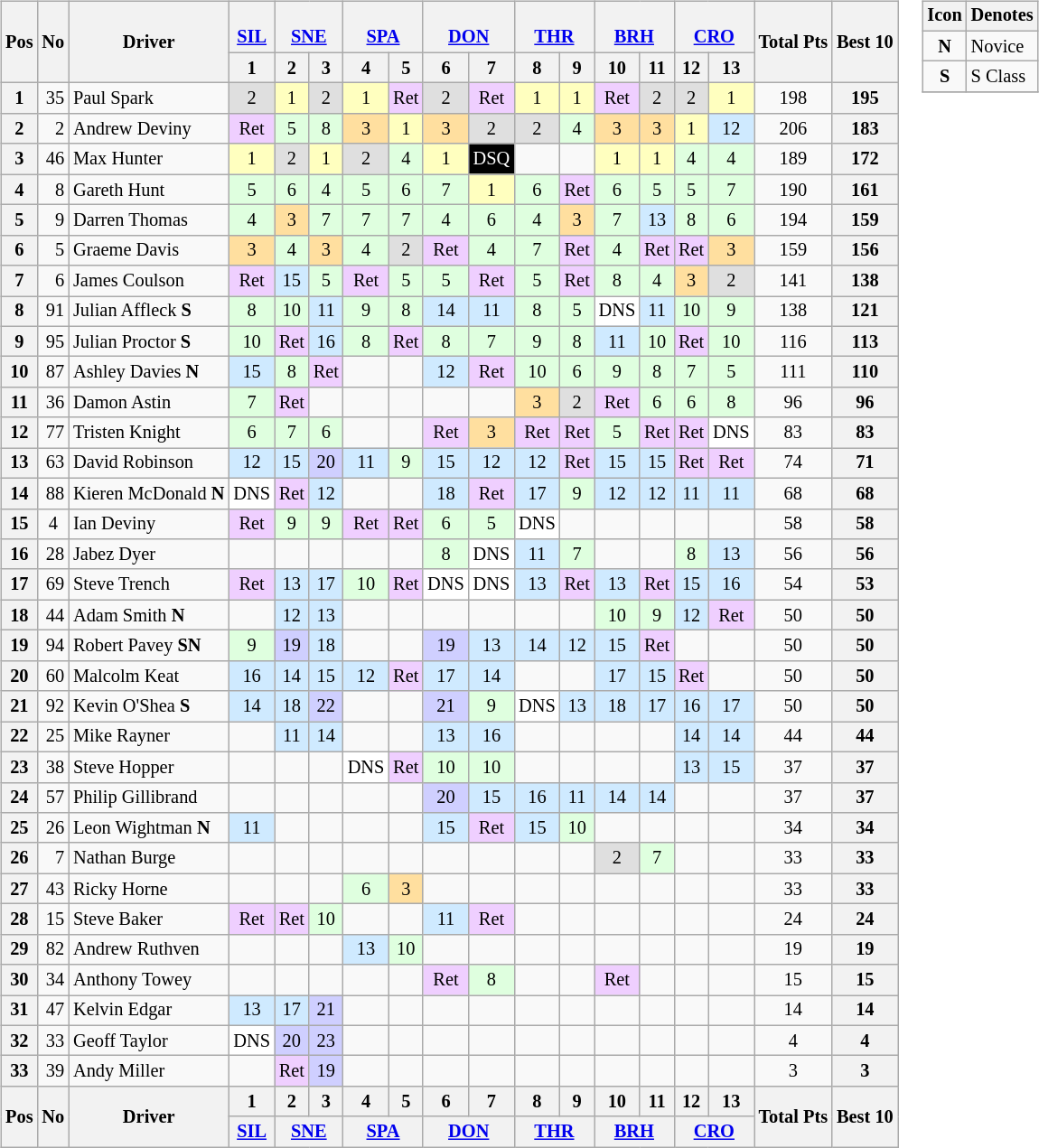<table>
<tr>
<td><br><table class="wikitable" style="font-size: 85%; text-align: center;">
<tr valign="top">
<th rowspan="2" valign="middle">Pos</th>
<th rowspan="2" valign="middle">No</th>
<th rowspan="2" valign="middle">Driver</th>
<th><br><a href='#'>SIL</a></th>
<th colspan="2"><br><a href='#'>SNE</a></th>
<th colspan="2"><br><a href='#'>SPA</a></th>
<th colspan="2"><br><a href='#'>DON</a></th>
<th colspan="2"><br><a href='#'>THR</a></th>
<th colspan="2"><br><a href='#'>BRH</a></th>
<th colspan="2"><br><a href='#'>CRO</a></th>
<th rowspan="2" valign="middle">Total Pts</th>
<th rowspan="2" valign="middle">Best 10</th>
</tr>
<tr>
<th valign="middle">1</th>
<th valign="middle">2</th>
<th valign="middle">3</th>
<th valign="middle">4</th>
<th valign="middle">5</th>
<th valign="middle">6</th>
<th valign="middle">7</th>
<th valign="middle">8</th>
<th valign="middle">9</th>
<th valign="middle">10</th>
<th valign="middle">11</th>
<th valign="middle">12</th>
<th valign="middle">13</th>
</tr>
<tr>
<th>1</th>
<td align=right>35</td>
<td align=left> Paul Spark</td>
<td style="background:#dfdfdf;">2</td>
<td style="background:#ffffbf;">1</td>
<td style="background:#dfdfdf;">2</td>
<td style="background:#ffffbf;">1</td>
<td style="background:#efcfff;">Ret</td>
<td style="background:#dfdfdf;">2</td>
<td style="background:#efcfff;">Ret</td>
<td style="background:#ffffbf;">1</td>
<td style="background:#ffffbf;">1</td>
<td style="background:#efcfff;">Ret</td>
<td style="background:#dfdfdf;">2</td>
<td style="background:#dfdfdf;">2</td>
<td style="background:#ffffbf;">1</td>
<td>198</td>
<th>195</th>
</tr>
<tr>
<th>2</th>
<td align=right>2</td>
<td align=left> Andrew Deviny</td>
<td style="background:#efcfff;">Ret</td>
<td style="background:#dfffdf;">5</td>
<td style="background:#dfffdf;">8</td>
<td style="background:#ffdf9f;">3</td>
<td style="background:#ffffbf;">1</td>
<td style="background:#ffdf9f;">3</td>
<td style="background:#dfdfdf;">2</td>
<td style="background:#dfdfdf;">2</td>
<td style="background:#dfffdf;">4</td>
<td style="background:#ffdf9f;">3</td>
<td style="background:#ffdf9f;">3</td>
<td style="background:#ffffbf;">1</td>
<td style="background:#CFEAFF;">12</td>
<td>206</td>
<th>183</th>
</tr>
<tr>
<th>3</th>
<td align=right>46</td>
<td align=left> Max Hunter</td>
<td style="background:#ffffbf;">1</td>
<td style="background:#dfdfdf;">2</td>
<td style="background:#ffffbf;">1</td>
<td style="background:#dfdfdf;">2</td>
<td style="background:#dfffdf;">4</td>
<td style="background:#ffffbf;">1</td>
<td style="background:#000000; color:white;">DSQ</td>
<td></td>
<td></td>
<td style="background:#ffffbf;">1</td>
<td style="background:#ffffbf;">1</td>
<td style="background:#dfffdf;">4</td>
<td style="background:#dfffdf;">4</td>
<td>189</td>
<th>172</th>
</tr>
<tr>
<th>4</th>
<td align=right>8</td>
<td align=left> Gareth Hunt</td>
<td style="background:#dfffdf;">5</td>
<td style="background:#dfffdf;">6</td>
<td style="background:#dfffdf;">4</td>
<td style="background:#dfffdf;">5</td>
<td style="background:#dfffdf;">6</td>
<td style="background:#dfffdf;">7</td>
<td style="background:#ffffbf;">1</td>
<td style="background:#dfffdf;">6</td>
<td style="background:#efcfff;">Ret</td>
<td style="background:#dfffdf;">6</td>
<td style="background:#dfffdf;">5</td>
<td style="background:#dfffdf;">5</td>
<td style="background:#dfffdf;">7</td>
<td>190</td>
<th>161</th>
</tr>
<tr>
<th>5</th>
<td align=right>9</td>
<td align=left> Darren Thomas</td>
<td style="background:#dfffdf;">4</td>
<td style="background:#ffdf9f;">3</td>
<td style="background:#dfffdf;">7</td>
<td style="background:#dfffdf;">7</td>
<td style="background:#dfffdf;">7</td>
<td style="background:#dfffdf;">4</td>
<td style="background:#dfffdf;">6</td>
<td style="background:#dfffdf;">4</td>
<td style="background:#ffdf9f;">3</td>
<td style="background:#dfffdf;">7</td>
<td style="background:#CFEAFF;">13</td>
<td style="background:#dfffdf;">8</td>
<td style="background:#dfffdf;">6</td>
<td>194</td>
<th>159</th>
</tr>
<tr>
<th>6</th>
<td align=right>5</td>
<td align=left> Graeme Davis</td>
<td style="background:#ffdf9f;">3</td>
<td style="background:#dfffdf;">4</td>
<td style="background:#ffdf9f;">3</td>
<td style="background:#dfffdf;">4</td>
<td style="background:#dfdfdf;">2</td>
<td style="background:#efcfff;">Ret</td>
<td style="background:#dfffdf;">4</td>
<td style="background:#dfffdf;">7</td>
<td style="background:#efcfff;">Ret</td>
<td style="background:#dfffdf;">4</td>
<td style="background:#efcfff;">Ret</td>
<td style="background:#efcfff;">Ret</td>
<td style="background:#ffdf9f;">3</td>
<td>159</td>
<th>156</th>
</tr>
<tr>
<th>7</th>
<td align=right>6</td>
<td align=left> James Coulson</td>
<td style="background:#efcfff;">Ret</td>
<td style="background:#CFEAFF;">15</td>
<td style="background:#dfffdf;">5</td>
<td style="background:#efcfff;">Ret</td>
<td style="background:#dfffdf;">5</td>
<td style="background:#dfffdf;">5</td>
<td style="background:#efcfff;">Ret</td>
<td style="background:#dfffdf;">5</td>
<td style="background:#efcfff;">Ret</td>
<td style="background:#dfffdf;">8</td>
<td style="background:#dfffdf;">4</td>
<td style="background:#ffdf9f;">3</td>
<td style="background:#dfdfdf;">2</td>
<td>141</td>
<th>138</th>
</tr>
<tr>
<th>8</th>
<td align=right>91</td>
<td align=left> Julian Affleck <strong><span>S</span></strong></td>
<td style="background:#dfffdf;">8</td>
<td style="background:#dfffdf;">10</td>
<td style="background:#CFEAFF;">11</td>
<td style="background:#dfffdf;">9</td>
<td style="background:#dfffdf;">8</td>
<td style="background:#CFEAFF;">14</td>
<td style="background:#CFEAFF;">11</td>
<td style="background:#dfffdf;">8</td>
<td style="background:#dfffdf;">5</td>
<td style="background:#ffffff;">DNS</td>
<td style="background:#CFEAFF;">11</td>
<td style="background:#dfffdf;">10</td>
<td style="background:#dfffdf;">9</td>
<td>138</td>
<th>121</th>
</tr>
<tr>
<th>9</th>
<td align=right>95</td>
<td align=left> Julian Proctor <strong><span>S</span></strong></td>
<td style="background:#dfffdf;">10</td>
<td style="background:#efcfff;">Ret</td>
<td style="background:#CFEAFF;">16</td>
<td style="background:#dfffdf;">8</td>
<td style="background:#efcfff;">Ret</td>
<td style="background:#dfffdf;">8</td>
<td style="background:#dfffdf;">7</td>
<td style="background:#dfffdf;">9</td>
<td style="background:#dfffdf;">8</td>
<td style="background:#CFEAFF;">11</td>
<td style="background:#dfffdf;">10</td>
<td style="background:#efcfff;">Ret</td>
<td style="background:#dfffdf;">10</td>
<td>116</td>
<th>113</th>
</tr>
<tr>
<th>10</th>
<td align=right>87</td>
<td align=left> Ashley Davies <strong><span>N</span></strong></td>
<td style="background:#CFEAFF;">15</td>
<td style="background:#dfffdf;">8</td>
<td style="background:#efcfff;">Ret</td>
<td></td>
<td></td>
<td style="background:#CFEAFF;">12</td>
<td style="background:#efcfff;">Ret</td>
<td style="background:#dfffdf;">10</td>
<td style="background:#dfffdf;">6</td>
<td style="background:#dfffdf;">9</td>
<td style="background:#dfffdf;">8</td>
<td style="background:#dfffdf;">7</td>
<td style="background:#dfffdf;">5</td>
<td>111</td>
<th>110</th>
</tr>
<tr>
<th>11</th>
<td align=right>36</td>
<td align=left> Damon Astin</td>
<td style="background:#dfffdf;">7</td>
<td style="background:#efcfff;">Ret</td>
<td></td>
<td></td>
<td></td>
<td></td>
<td></td>
<td style="background:#ffdf9f;">3</td>
<td style="background:#dfdfdf;">2</td>
<td style="background:#efcfff;">Ret</td>
<td style="background:#dfffdf;">6</td>
<td style="background:#dfffdf;">6</td>
<td style="background:#dfffdf;">8</td>
<td>96</td>
<th>96</th>
</tr>
<tr>
<th>12</th>
<td align=right>77</td>
<td align=left> Tristen Knight</td>
<td style="background:#dfffdf;">6</td>
<td style="background:#dfffdf;">7</td>
<td style="background:#dfffdf;">6</td>
<td></td>
<td></td>
<td style="background:#efcfff;">Ret</td>
<td style="background:#ffdf9f;">3</td>
<td style="background:#efcfff;">Ret</td>
<td style="background:#efcfff;">Ret</td>
<td style="background:#dfffdf;">5</td>
<td style="background:#efcfff;">Ret</td>
<td style="background:#efcfff;">Ret</td>
<td style="background:#ffffff;">DNS</td>
<td>83</td>
<th>83</th>
</tr>
<tr>
<th>13</th>
<td align=right>63</td>
<td align=left> David Robinson</td>
<td style="background:#CFEAFF;">12</td>
<td style="background:#CFEAFF;">15</td>
<td style="background:#CFCFFF;">20</td>
<td style="background:#CFEAFF;">11</td>
<td style="background:#dfffdf;">9</td>
<td style="background:#CFEAFF;">15</td>
<td style="background:#CFEAFF;">12</td>
<td style="background:#CFEAFF;">12</td>
<td style="background:#efcfff;">Ret</td>
<td style="background:#CFEAFF;">15</td>
<td style="background:#CFEAFF;">15</td>
<td style="background:#efcfff;">Ret</td>
<td style="background:#efcfff;">Ret</td>
<td>74</td>
<th>71</th>
</tr>
<tr>
<th>14</th>
<td align=right>88</td>
<td align=left> Kieren McDonald <strong><span>N</span></strong></td>
<td style="background:#ffffff;">DNS</td>
<td style="background:#efcfff;">Ret</td>
<td style="background:#CFEAFF;">12</td>
<td></td>
<td></td>
<td style="background:#CFEAFF;">18</td>
<td style="background:#efcfff;">Ret</td>
<td style="background:#CFEAFF;">17</td>
<td style="background:#dfffdf;">9</td>
<td style="background:#CFEAFF;">12</td>
<td style="background:#CFEAFF;">12</td>
<td style="background:#CFEAFF;">11</td>
<td style="background:#CFEAFF;">11</td>
<td>68</td>
<th>68</th>
</tr>
<tr>
<th>15</th>
<td align-right>4</td>
<td align=left> Ian Deviny</td>
<td style="background:#efcfff;">Ret</td>
<td style="background:#dfffdf;">9</td>
<td style="background:#dfffdf;">9</td>
<td style="background:#efcfff;">Ret</td>
<td style="background:#efcfff;">Ret</td>
<td style="background:#dfffdf;">6</td>
<td style="background:#dfffdf;">5</td>
<td style="background:#ffffff;">DNS</td>
<td></td>
<td></td>
<td></td>
<td></td>
<td></td>
<td>58</td>
<th>58</th>
</tr>
<tr>
<th>16</th>
<td align=right>28</td>
<td align=left> Jabez Dyer</td>
<td></td>
<td></td>
<td></td>
<td></td>
<td></td>
<td style="background:#dfffdf;">8</td>
<td style="background:#ffffff;">DNS</td>
<td style="background:#CFEAFF;">11</td>
<td style="background:#dfffdf;">7</td>
<td></td>
<td></td>
<td style="background:#dfffdf;">8</td>
<td style="background:#CFEAFF;">13</td>
<td>56</td>
<th>56</th>
</tr>
<tr>
<th>17</th>
<td align=right>69</td>
<td align=left> Steve Trench</td>
<td style="background:#efcfff;">Ret</td>
<td style="background:#CFEAFF;">13</td>
<td style="background:#CFEAFF;">17</td>
<td style="background:#dfffdf;">10</td>
<td style="background:#efcfff;">Ret</td>
<td style="background:#ffffff;">DNS</td>
<td style="background:#ffffff;">DNS</td>
<td style="background:#CFEAFF;">13</td>
<td style="background:#efcfff;">Ret</td>
<td style="background:#CFEAFF;">13</td>
<td style="background:#efcfff;">Ret</td>
<td style="background:#CFEAFF;">15</td>
<td style="background:#CFEAFF;">16</td>
<td>54</td>
<th>53</th>
</tr>
<tr>
<th>18</th>
<td align=right>44</td>
<td align=left> Adam Smith <strong><span>N</span></strong></td>
<td></td>
<td style="background:#CFEAFF;">12</td>
<td style="background:#CFEAFF;">13</td>
<td></td>
<td></td>
<td></td>
<td></td>
<td></td>
<td></td>
<td style="background:#dfffdf;">10</td>
<td style="background:#dfffdf;">9</td>
<td style="background:#CFEAFF;">12</td>
<td style="background:#efcfff;">Ret</td>
<td>50</td>
<th>50</th>
</tr>
<tr>
<th>19</th>
<td align=right>94</td>
<td align=left> Robert Pavey <strong><span>S</span><span>N</span></strong></td>
<td style="background:#dfffdf;">9</td>
<td style="background:#CFCFFF;">19</td>
<td style="background:#CFEAFF;">18</td>
<td></td>
<td></td>
<td style="background:#CFCFFF;">19</td>
<td style="background:#CFEAFF;">13</td>
<td style="background:#CFEAFF;">14</td>
<td style="background:#CFEAFF;">12</td>
<td style="background:#CFEAFF;">15</td>
<td style="background:#efcfff;">Ret</td>
<td></td>
<td></td>
<td>50</td>
<th>50</th>
</tr>
<tr>
<th>20</th>
<td align=right>60</td>
<td align=left> Malcolm Keat</td>
<td style="background:#CFEAFF;">16</td>
<td style="background:#CFEAFF;">14</td>
<td style="background:#CFEAFF;">15</td>
<td style="background:#CFEAFF;">12</td>
<td style="background:#efcfff;">Ret</td>
<td style="background:#CFEAFF;">17</td>
<td style="background:#CFEAFF;">14</td>
<td></td>
<td></td>
<td style="background:#CFEAFF;">17</td>
<td style="background:#CFEAFF;">15</td>
<td style="background:#efcfff;">Ret</td>
<td></td>
<td>50</td>
<th>50</th>
</tr>
<tr>
<th>21</th>
<td align=right>92</td>
<td align=left> Kevin O'Shea <strong><span>S</span></strong></td>
<td style="background:#CFEAFF;">14</td>
<td style="background:#CFEAFF;">18</td>
<td style="background:#CFCFFF;">22</td>
<td></td>
<td></td>
<td style="background:#CFCFFF;">21</td>
<td style="background:#dfffdf;">9</td>
<td style="background:#ffffff;">DNS</td>
<td style="background:#CFEAFF;">13</td>
<td style="background:#CFEAFF;">18</td>
<td style="background:#CFEAFF;">17</td>
<td style="background:#CFEAFF;">16</td>
<td style="background:#CFEAFF;">17</td>
<td>50</td>
<th>50</th>
</tr>
<tr>
<th>22</th>
<td align=right>25</td>
<td align=left> Mike Rayner</td>
<td></td>
<td style="background:#CFEAFF;">11</td>
<td style="background:#CFEAFF;">14</td>
<td></td>
<td></td>
<td style="background:#CFEAFF;">13</td>
<td style="background:#CFEAFF;">16</td>
<td></td>
<td></td>
<td></td>
<td></td>
<td style="background:#CFEAFF;">14</td>
<td style="background:#CFEAFF;">14</td>
<td>44</td>
<th>44</th>
</tr>
<tr>
<th>23</th>
<td align=right>38</td>
<td align=left> Steve Hopper</td>
<td></td>
<td></td>
<td></td>
<td style="background:#ffffff;">DNS</td>
<td style="background:#efcfff;">Ret</td>
<td style="background:#dfffdf;">10</td>
<td style="background:#dfffdf;">10</td>
<td></td>
<td></td>
<td></td>
<td></td>
<td style="background:#CFEAFF;">13</td>
<td style="background:#CFEAFF;">15</td>
<td>37</td>
<th>37</th>
</tr>
<tr>
<th>24</th>
<td align=right>57</td>
<td align=left> Philip Gillibrand</td>
<td></td>
<td></td>
<td></td>
<td></td>
<td></td>
<td style="background:#CFCFFF;">20</td>
<td style="background:#CFEAFF;">15</td>
<td style="background:#CFEAFF;">16</td>
<td style="background:#CFEAFF;">11</td>
<td style="background:#CFEAFF;">14</td>
<td style="background:#CFEAFF;">14</td>
<td></td>
<td></td>
<td>37</td>
<th>37</th>
</tr>
<tr>
<th>25</th>
<td align=right>26</td>
<td align=left> Leon Wightman <strong><span>N</span></strong></td>
<td style="background:#CFEAFF;">11</td>
<td></td>
<td></td>
<td></td>
<td></td>
<td style="background:#CFEAFF;">15</td>
<td style="background:#efcfff;">Ret</td>
<td style="background:#CFEAFF;">15</td>
<td style="background:#dfffdf;">10</td>
<td></td>
<td></td>
<td></td>
<td></td>
<td>34</td>
<th>34</th>
</tr>
<tr>
<th>26</th>
<td align=right>7</td>
<td align=left> Nathan Burge</td>
<td></td>
<td></td>
<td></td>
<td></td>
<td></td>
<td></td>
<td></td>
<td></td>
<td></td>
<td style="background:#dfdfdf;">2</td>
<td style="background:#dfffdf;">7</td>
<td></td>
<td></td>
<td>33</td>
<th>33</th>
</tr>
<tr>
<th>27</th>
<td align=right>43</td>
<td align=left> Ricky Horne</td>
<td></td>
<td></td>
<td></td>
<td style="background:#dfffdf;">6</td>
<td style="background:#ffdf9f;">3</td>
<td></td>
<td></td>
<td></td>
<td></td>
<td></td>
<td></td>
<td></td>
<td></td>
<td>33</td>
<th>33</th>
</tr>
<tr>
<th>28</th>
<td align=right>15</td>
<td align=left> Steve Baker</td>
<td style="background:#efcfff;">Ret</td>
<td style="background:#efcfff;">Ret</td>
<td style="background:#dfffdf;">10</td>
<td></td>
<td></td>
<td style="background:#CFEAFF;">11</td>
<td style="background:#efcfff;">Ret</td>
<td></td>
<td></td>
<td></td>
<td></td>
<td></td>
<td></td>
<td>24</td>
<th>24</th>
</tr>
<tr>
<th>29</th>
<td align=right>82</td>
<td align=left> Andrew Ruthven</td>
<td></td>
<td></td>
<td></td>
<td style="background:#CFEAFF;">13</td>
<td style="background:#dfffdf;">10</td>
<td></td>
<td></td>
<td></td>
<td></td>
<td></td>
<td></td>
<td></td>
<td></td>
<td>19</td>
<th>19</th>
</tr>
<tr>
<th>30</th>
<td align=right>34</td>
<td align=left> Anthony Towey</td>
<td></td>
<td></td>
<td></td>
<td></td>
<td></td>
<td style="background:#efcfff;">Ret</td>
<td style="background:#dfffdf;">8</td>
<td></td>
<td></td>
<td style="background:#efcfff;">Ret</td>
<td></td>
<td></td>
<td></td>
<td>15</td>
<th>15</th>
</tr>
<tr>
<th>31</th>
<td align=right>47</td>
<td align=left> Kelvin Edgar</td>
<td style="background:#CFEAFF;">13</td>
<td style="background:#CFEAFF;">17</td>
<td style="background:#CFCFFF;">21</td>
<td></td>
<td></td>
<td></td>
<td></td>
<td></td>
<td></td>
<td></td>
<td></td>
<td></td>
<td></td>
<td>14</td>
<th>14</th>
</tr>
<tr>
<th>32</th>
<td align=right>33</td>
<td align=left> Geoff Taylor</td>
<td style="background:#ffffff;">DNS</td>
<td style="background:#CFCFFF;">20</td>
<td style="background:#CFCFFF;">23</td>
<td></td>
<td></td>
<td></td>
<td></td>
<td></td>
<td></td>
<td></td>
<td></td>
<td></td>
<td></td>
<td>4</td>
<th>4</th>
</tr>
<tr>
<th>33</th>
<td align=right>39</td>
<td align=left> Andy Miller</td>
<td></td>
<td style="background:#efcfff;">Ret</td>
<td style="background:#CFCFFF;">19</td>
<td></td>
<td></td>
<td></td>
<td></td>
<td></td>
<td></td>
<td></td>
<td></td>
<td></td>
<td></td>
<td>3</td>
<th>3</th>
</tr>
<tr valign="top">
<th rowspan="2" valign="middle">Pos</th>
<th rowspan="2" valign="middle">No</th>
<th rowspan="2" valign="middle">Driver</th>
<th valign="middle">1</th>
<th valign="middle">2</th>
<th valign="middle">3</th>
<th valign="middle">4</th>
<th valign="middle">5</th>
<th valign="middle">6</th>
<th valign="middle">7</th>
<th valign="middle">8</th>
<th valign="middle">9</th>
<th valign="middle">10</th>
<th valign="middle">11</th>
<th valign="middle">12</th>
<th valign="middle">13</th>
<th rowspan="2" valign="middle">Total Pts</th>
<th rowspan="2" valign="middle">Best 10</th>
</tr>
<tr>
<th><a href='#'>SIL</a><br></th>
<th colspan="2"><a href='#'>SNE</a><br></th>
<th colspan="2"><a href='#'>SPA</a><br></th>
<th colspan="2"><a href='#'>DON</a><br></th>
<th colspan="2"><a href='#'>THR</a><br></th>
<th colspan="2"><a href='#'>BRH</a><br></th>
<th colspan="2"><a href='#'>CRO</a><br></th>
</tr>
</table>
</td>
<td valign="top"><br><table class="wikitable" style="font-size: 85%;">
<tr>
<th>Icon</th>
<th>Denotes</th>
</tr>
<tr>
<td align="center"><strong><span>N</span></strong></td>
<td>Novice</td>
</tr>
<tr>
<td align="center"><strong><span>S</span></strong></td>
<td>S Class</td>
</tr>
<tr>
</tr>
</table>
</td>
</tr>
</table>
